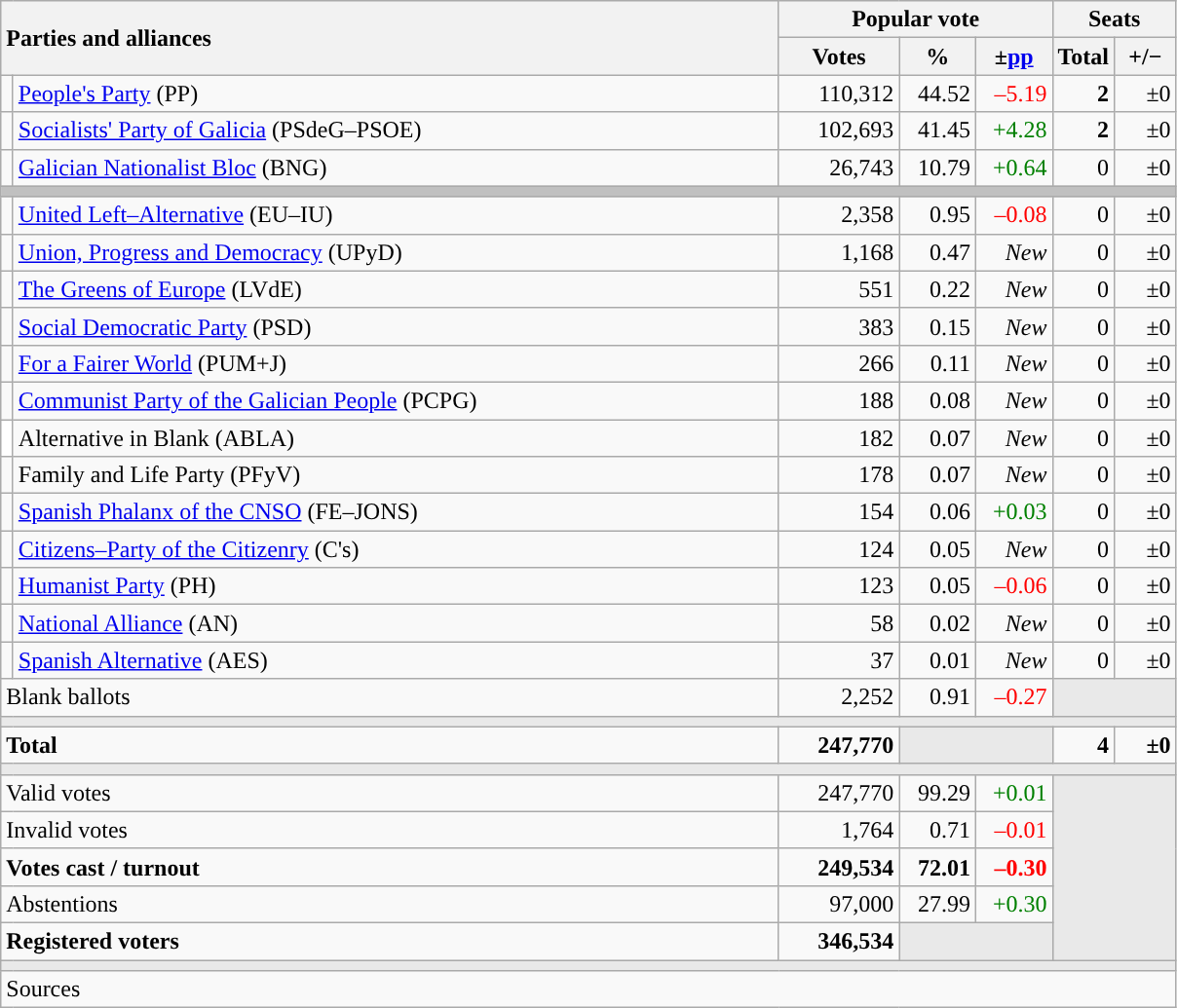<table class="wikitable" style="text-align:right;">
<tr>
<th style="text-align:left;" rowspan="2" colspan="2" width="525">Parties and alliances</th>
<th colspan="3">Popular vote</th>
<th colspan="2">Seats</th>
</tr>
<tr>
<th width="75">Votes</th>
<th width="45">%</th>
<th width="45">±<a href='#'>pp</a></th>
<th width="35">Total</th>
<th width="35">+/−</th>
</tr>
<tr>
<td width="1" style="color:inherit;background:"></td>
<td align="left"><a href='#'>People's Party</a> (PP)</td>
<td>110,312</td>
<td>44.52</td>
<td style="color:red;">–5.19</td>
<td><strong>2</strong></td>
<td>±0</td>
</tr>
<tr>
<td style="color:inherit;background:"></td>
<td align="left"><a href='#'>Socialists' Party of Galicia</a> (PSdeG–PSOE)</td>
<td>102,693</td>
<td>41.45</td>
<td style="color:green;">+4.28</td>
<td><strong>2</strong></td>
<td>±0</td>
</tr>
<tr>
<td style="color:inherit;background:"></td>
<td align="left"><a href='#'>Galician Nationalist Bloc</a> (BNG)</td>
<td>26,743</td>
<td>10.79</td>
<td style="color:green;">+0.64</td>
<td>0</td>
<td>±0</td>
</tr>
<tr>
<td colspan="7" bgcolor="#C0C0C0"></td>
</tr>
<tr>
<td style="color:inherit;background:"></td>
<td align="left"><a href='#'>United Left–Alternative</a> (EU–IU)</td>
<td>2,358</td>
<td>0.95</td>
<td style="color:red;">–0.08</td>
<td>0</td>
<td>±0</td>
</tr>
<tr>
<td style="color:inherit;background:"></td>
<td align="left"><a href='#'>Union, Progress and Democracy</a> (UPyD)</td>
<td>1,168</td>
<td>0.47</td>
<td><em>New</em></td>
<td>0</td>
<td>±0</td>
</tr>
<tr>
<td style="color:inherit;background:"></td>
<td align="left"><a href='#'>The Greens of Europe</a> (LVdE)</td>
<td>551</td>
<td>0.22</td>
<td><em>New</em></td>
<td>0</td>
<td>±0</td>
</tr>
<tr>
<td style="color:inherit;background:"></td>
<td align="left"><a href='#'>Social Democratic Party</a> (PSD)</td>
<td>383</td>
<td>0.15</td>
<td><em>New</em></td>
<td>0</td>
<td>±0</td>
</tr>
<tr>
<td style="color:inherit;background:"></td>
<td align="left"><a href='#'>For a Fairer World</a> (PUM+J)</td>
<td>266</td>
<td>0.11</td>
<td><em>New</em></td>
<td>0</td>
<td>±0</td>
</tr>
<tr>
<td style="color:inherit;background:"></td>
<td align="left"><a href='#'>Communist Party of the Galician People</a> (PCPG)</td>
<td>188</td>
<td>0.08</td>
<td><em>New</em></td>
<td>0</td>
<td>±0</td>
</tr>
<tr>
<td bgcolor="white"></td>
<td align="left">Alternative in Blank (ABLA)</td>
<td>182</td>
<td>0.07</td>
<td><em>New</em></td>
<td>0</td>
<td>±0</td>
</tr>
<tr>
<td style="color:inherit;background:"></td>
<td align="left">Family and Life Party (PFyV)</td>
<td>178</td>
<td>0.07</td>
<td><em>New</em></td>
<td>0</td>
<td>±0</td>
</tr>
<tr>
<td style="color:inherit;background:"></td>
<td align="left"><a href='#'>Spanish Phalanx of the CNSO</a> (FE–JONS)</td>
<td>154</td>
<td>0.06</td>
<td style="color:green;">+0.03</td>
<td>0</td>
<td>±0</td>
</tr>
<tr>
<td style="color:inherit;background:"></td>
<td align="left"><a href='#'>Citizens–Party of the Citizenry</a> (C's)</td>
<td>124</td>
<td>0.05</td>
<td><em>New</em></td>
<td>0</td>
<td>±0</td>
</tr>
<tr>
<td style="color:inherit;background:"></td>
<td align="left"><a href='#'>Humanist Party</a> (PH)</td>
<td>123</td>
<td>0.05</td>
<td style="color:red;">–0.06</td>
<td>0</td>
<td>±0</td>
</tr>
<tr>
<td style="color:inherit;background:"></td>
<td align="left"><a href='#'>National Alliance</a> (AN)</td>
<td>58</td>
<td>0.02</td>
<td><em>New</em></td>
<td>0</td>
<td>±0</td>
</tr>
<tr>
<td style="color:inherit;background:"></td>
<td align="left"><a href='#'>Spanish Alternative</a> (AES)</td>
<td>37</td>
<td>0.01</td>
<td><em>New</em></td>
<td>0</td>
<td>±0</td>
</tr>
<tr>
<td align="left" colspan="2">Blank ballots</td>
<td>2,252</td>
<td>0.91</td>
<td style="color:red;">–0.27</td>
<td bgcolor="#E9E9E9" colspan="2"></td>
</tr>
<tr>
<td colspan="7" bgcolor="#E9E9E9"></td>
</tr>
<tr style="font-weight:bold;">
<td align="left" colspan="2">Total</td>
<td>247,770</td>
<td bgcolor="#E9E9E9" colspan="2"></td>
<td>4</td>
<td>±0</td>
</tr>
<tr>
<td colspan="7" bgcolor="#E9E9E9"></td>
</tr>
<tr>
<td align="left" colspan="2">Valid votes</td>
<td>247,770</td>
<td>99.29</td>
<td style="color:green;">+0.01</td>
<td bgcolor="#E9E9E9" colspan="2" rowspan="5"></td>
</tr>
<tr>
<td align="left" colspan="2">Invalid votes</td>
<td>1,764</td>
<td>0.71</td>
<td style="color:red;">–0.01</td>
</tr>
<tr style="font-weight:bold;">
<td align="left" colspan="2">Votes cast / turnout</td>
<td>249,534</td>
<td>72.01</td>
<td style="color:red;">–0.30</td>
</tr>
<tr>
<td align="left" colspan="2">Abstentions</td>
<td>97,000</td>
<td>27.99</td>
<td style="color:green;">+0.30</td>
</tr>
<tr style="font-weight:bold;">
<td align="left" colspan="2">Registered voters</td>
<td>346,534</td>
<td bgcolor="#E9E9E9" colspan="2"></td>
</tr>
<tr>
<td colspan="7" bgcolor="#E9E9E9"></td>
</tr>
<tr>
<td align="left" colspan="7">Sources</td>
</tr>
</table>
